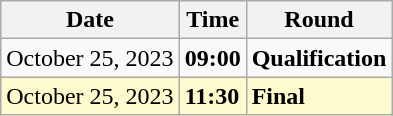<table class="wikitable">
<tr>
<th>Date</th>
<th>Time</th>
<th>Round</th>
</tr>
<tr>
<td>October 25, 2023</td>
<td><strong>09:00</strong></td>
<td><strong>Qualification</strong></td>
</tr>
<tr style=background:lemonchiffon>
<td>October 25, 2023</td>
<td><strong>11:30</strong></td>
<td><strong>Final </strong></td>
</tr>
</table>
